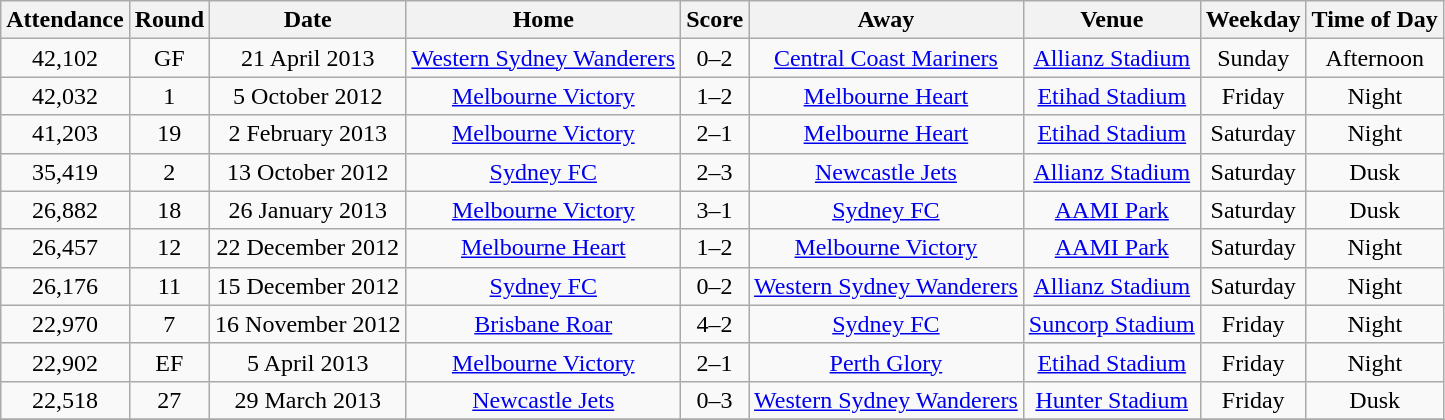<table class="wikitable sortable" style="text-align:center;">
<tr>
<th>Attendance</th>
<th>Round</th>
<th>Date</th>
<th>Home</th>
<th>Score</th>
<th>Away</th>
<th>Venue</th>
<th>Weekday</th>
<th>Time of Day</th>
</tr>
<tr>
<td>42,102</td>
<td>GF</td>
<td>21 April 2013</td>
<td><a href='#'>Western Sydney Wanderers</a></td>
<td>0–2</td>
<td><a href='#'>Central Coast Mariners</a></td>
<td><a href='#'>Allianz Stadium</a></td>
<td>Sunday</td>
<td>Afternoon</td>
</tr>
<tr>
<td>42,032</td>
<td>1</td>
<td>5 October 2012</td>
<td><a href='#'>Melbourne Victory</a></td>
<td>1–2</td>
<td><a href='#'>Melbourne Heart</a></td>
<td><a href='#'>Etihad Stadium</a></td>
<td>Friday</td>
<td>Night</td>
</tr>
<tr>
<td>41,203</td>
<td>19</td>
<td>2 February 2013</td>
<td><a href='#'>Melbourne Victory</a></td>
<td>2–1</td>
<td><a href='#'>Melbourne Heart</a></td>
<td><a href='#'>Etihad Stadium</a></td>
<td>Saturday</td>
<td>Night</td>
</tr>
<tr>
<td>35,419</td>
<td>2</td>
<td>13 October 2012</td>
<td><a href='#'>Sydney FC</a></td>
<td>2–3</td>
<td><a href='#'>Newcastle Jets</a></td>
<td><a href='#'>Allianz Stadium</a></td>
<td>Saturday</td>
<td>Dusk</td>
</tr>
<tr>
<td>26,882</td>
<td>18</td>
<td>26 January 2013</td>
<td><a href='#'>Melbourne Victory</a></td>
<td>3–1</td>
<td><a href='#'>Sydney FC</a></td>
<td><a href='#'>AAMI Park</a></td>
<td>Saturday</td>
<td>Dusk</td>
</tr>
<tr>
<td>26,457</td>
<td>12</td>
<td>22 December 2012</td>
<td><a href='#'>Melbourne Heart</a></td>
<td>1–2</td>
<td><a href='#'>Melbourne Victory</a></td>
<td><a href='#'>AAMI Park</a></td>
<td>Saturday</td>
<td>Night</td>
</tr>
<tr>
<td>26,176</td>
<td>11</td>
<td>15 December 2012</td>
<td><a href='#'>Sydney FC</a></td>
<td>0–2</td>
<td><a href='#'>Western Sydney Wanderers</a></td>
<td><a href='#'>Allianz Stadium</a></td>
<td>Saturday</td>
<td>Night</td>
</tr>
<tr>
<td>22,970</td>
<td>7</td>
<td>16 November 2012</td>
<td><a href='#'>Brisbane Roar</a></td>
<td>4–2</td>
<td><a href='#'>Sydney FC</a></td>
<td><a href='#'>Suncorp Stadium</a></td>
<td>Friday</td>
<td>Night</td>
</tr>
<tr>
<td>22,902</td>
<td>EF</td>
<td>5 April 2013</td>
<td><a href='#'>Melbourne Victory</a></td>
<td>2–1</td>
<td><a href='#'>Perth Glory</a></td>
<td><a href='#'>Etihad Stadium</a></td>
<td>Friday</td>
<td>Night</td>
</tr>
<tr>
<td>22,518</td>
<td>27</td>
<td>29 March 2013</td>
<td><a href='#'>Newcastle Jets</a></td>
<td>0–3</td>
<td><a href='#'>Western Sydney Wanderers</a></td>
<td><a href='#'>Hunter Stadium</a></td>
<td>Friday</td>
<td>Dusk</td>
</tr>
<tr>
</tr>
</table>
